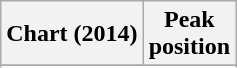<table class="wikitable plainrowheaders sortable">
<tr>
<th scope="col">Chart (2014)</th>
<th scope="col">Peak<br>position</th>
</tr>
<tr>
</tr>
<tr>
</tr>
<tr>
</tr>
</table>
